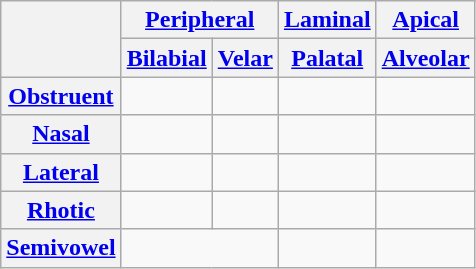<table class="wikitable" style="text-align:center;">
<tr>
<th rowspan="2"></th>
<th colspan="2"><a href='#'>Peripheral</a></th>
<th><a href='#'>Laminal</a></th>
<th><a href='#'>Apical</a></th>
</tr>
<tr>
<th><a href='#'>Bilabial</a></th>
<th><a href='#'>Velar</a></th>
<th><a href='#'>Palatal</a></th>
<th><a href='#'>Alveolar</a></th>
</tr>
<tr>
<th><a href='#'>Obstruent</a></th>
<td> </td>
<td> </td>
<td> </td>
<td> </td>
</tr>
<tr>
<th><a href='#'>Nasal</a></th>
<td> </td>
<td> </td>
<td> </td>
<td> </td>
</tr>
<tr>
<th><a href='#'>Lateral</a></th>
<td></td>
<td></td>
<td></td>
<td> </td>
</tr>
<tr>
<th><a href='#'>Rhotic</a></th>
<td></td>
<td></td>
<td></td>
<td> </td>
</tr>
<tr>
<th><a href='#'>Semivowel</a></th>
<td colspan=2> </td>
<td> </td>
<td></td>
</tr>
</table>
